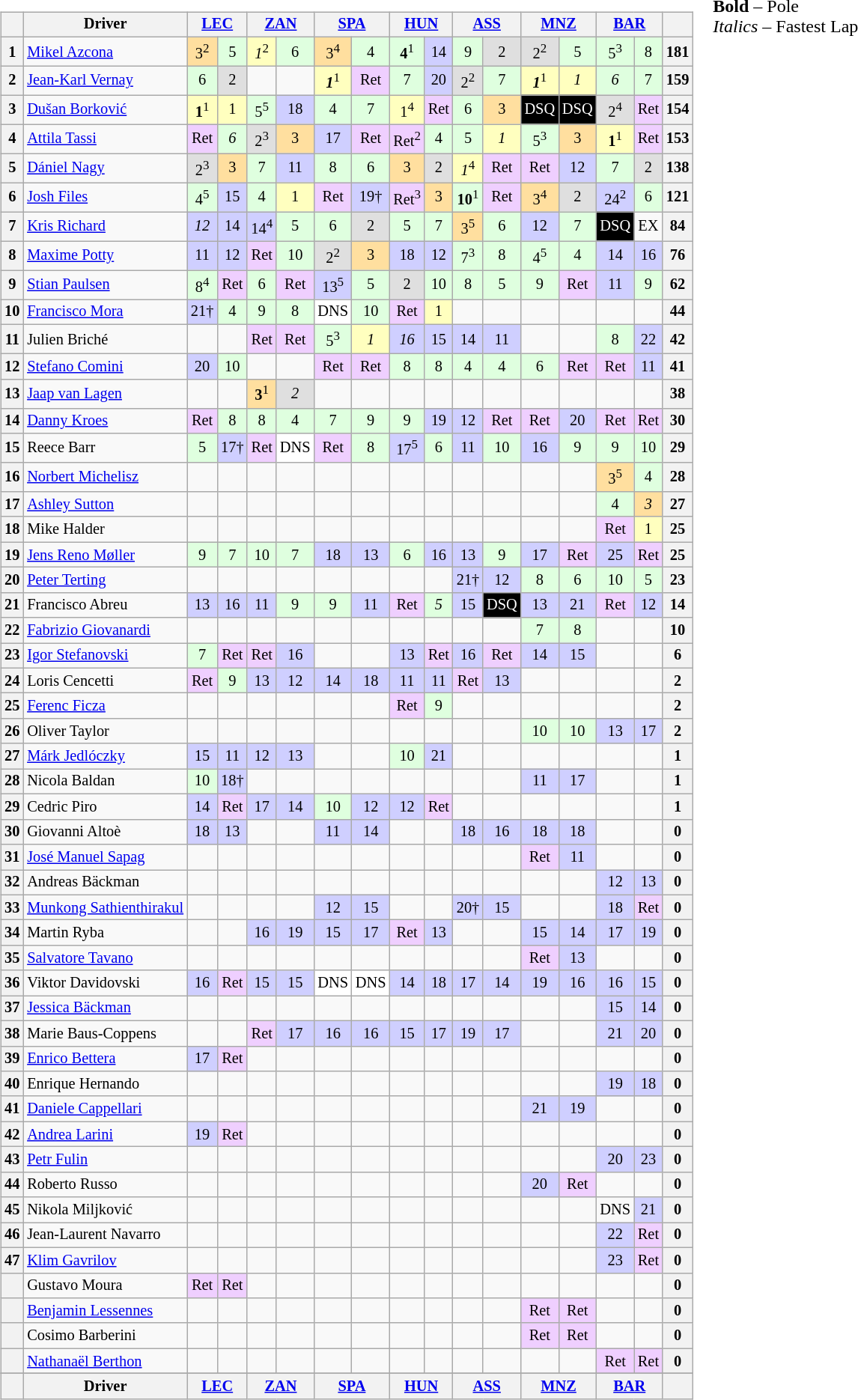<table>
<tr>
<td valign="top"><br><table align=left| class="wikitable" style="font-size: 85%; text-align: center">
<tr valign="top">
<th valign=middle></th>
<th valign=middle>Driver</th>
<th colspan=2><a href='#'>LEC</a><br></th>
<th colspan=2><a href='#'>ZAN</a><br></th>
<th colspan=2><a href='#'>SPA</a><br></th>
<th colspan=2><a href='#'>HUN</a><br></th>
<th colspan=2><a href='#'>ASS</a><br></th>
<th colspan=2><a href='#'>MNZ</a><br></th>
<th colspan=2><a href='#'>BAR</a><br></th>
<th valign=middle>  </th>
</tr>
<tr>
<th>1</th>
<td align=left> <a href='#'>Mikel Azcona</a></td>
<td style="background-color:#ffdf9f">3<sup>2</sup></td>
<td style="background-color:#dfffdf">5</td>
<td style="background-color:#ffffbf"><em>1</em><sup>2</sup></td>
<td style="background-color:#dfffdf">6</td>
<td style="background-color:#ffdf9f">3<sup>4</sup></td>
<td style="background-color:#dfffdf">4</td>
<td style="background-color:#dfffdf"><strong>4</strong><sup>1</sup></td>
<td style="background-color:#cfcfff">14</td>
<td style="background-color:#dfffdf">9</td>
<td style="background-color:#dfdfdf">2</td>
<td style="background-color:#dfdfdf">2<sup>2</sup></td>
<td style="background-color:#dfffdf">5</td>
<td style="background-color:#dfffdf">5<sup>3</sup></td>
<td style="background-color:#dfffdf">8</td>
<th>181</th>
</tr>
<tr>
<th>2</th>
<td align=left> <a href='#'>Jean-Karl Vernay</a></td>
<td style="background-color:#dfffdf">6</td>
<td style="background-color:#dfdfdf">2</td>
<td></td>
<td></td>
<td style="background-color:#ffffbf"><strong><em>1</em></strong><sup>1</sup></td>
<td style="background-color:#efcfff">Ret</td>
<td style="background-color:#dfffdf">7</td>
<td style="background-color:#cfcfff">20</td>
<td style="background-color:#dfdfdf">2<sup>2</sup></td>
<td style="background-color:#dfffdf">7</td>
<td style="background-color:#ffffbf"><strong><em>1</em></strong><sup>1</sup></td>
<td style="background-color:#ffffbf"><em>1</em></td>
<td style="background-color:#dfffdf"><em>6</em></td>
<td style="background-color:#dfffdf">7</td>
<th>159</th>
</tr>
<tr>
<th>3</th>
<td align=left> <a href='#'>Dušan Borković</a></td>
<td style="background-color:#ffffbf"><strong>1</strong><sup>1</sup></td>
<td style="background-color:#ffffbf">1</td>
<td style="background-color:#dfffdf">5<sup>5</sup></td>
<td style="background-color:#cfcfff">18</td>
<td style="background-color:#dfffdf">4</td>
<td style="background-color:#dfffdf">7</td>
<td style="background-color:#ffffbf">1<sup>4</sup></td>
<td style="background-color:#efcfff">Ret</td>
<td style="background-color:#dfffdf">6</td>
<td style="background-color:#ffdf9f">3</td>
<td style="background:#000000; color:#ffffff;">DSQ</td>
<td style="background:#000000; color:#ffffff;">DSQ</td>
<td style="background-color:#dfdfdf">2<sup>4</sup></td>
<td style="background-color:#efcfff">Ret</td>
<th>154</th>
</tr>
<tr>
<th>4</th>
<td align=left> <a href='#'>Attila Tassi</a></td>
<td style="background-color:#efcfff">Ret</td>
<td style="background-color:#dfffdf"><em>6</em></td>
<td style="background-color:#dfdfdf">2<sup>3</sup></td>
<td style="background-color:#ffdf9f">3</td>
<td style="background-color:#cfcfff">17</td>
<td style="background-color:#efcfff">Ret</td>
<td style="background-color:#efcfff">Ret<sup>2</sup></td>
<td style="background-color:#dfffdf">4</td>
<td style="background-color:#dfffdf">5</td>
<td style="background-color:#ffffbf"><em>1</em></td>
<td style="background-color:#dfffdf">5<sup>3</sup></td>
<td style="background-color:#ffdf9f">3</td>
<td style="background-color:#ffffbf"><strong>1</strong><sup>1</sup></td>
<td style="background-color:#efcfff">Ret</td>
<th>153</th>
</tr>
<tr>
<th>5</th>
<td align=left> <a href='#'>Dániel Nagy</a></td>
<td style="background-color:#dfdfdf">2<sup>3</sup></td>
<td style="background-color:#ffdf9f">3</td>
<td style="background-color:#dfffdf">7</td>
<td style="background-color:#cfcfff">11</td>
<td style="background-color:#dfffdf">8</td>
<td style="background-color:#dfffdf">6</td>
<td style="background-color:#ffdf9f">3</td>
<td style="background-color:#dfdfdf">2</td>
<td style="background-color:#ffffbf"><em>1</em><sup>4</sup></td>
<td style="background-color:#efcfff">Ret</td>
<td style="background-color:#efcfff">Ret</td>
<td style="background-color:#cfcfff">12</td>
<td style="background-color:#dfffdf">7</td>
<td style="background-color:#dfdfdf">2</td>
<th>138</th>
</tr>
<tr>
<th>6</th>
<td align=left> <a href='#'>Josh Files</a></td>
<td style="background-color:#dfffdf">4<sup>5</sup></td>
<td style="background-color:#cfcfff">15</td>
<td style="background-color:#dfffdf">4</td>
<td style="background-color:#ffffbf">1</td>
<td style="background-color:#efcfff">Ret</td>
<td style="background-color:#cfcfff">19†</td>
<td style="background-color:#efcfff">Ret<sup>3</sup></td>
<td style="background-color:#ffdf9f">3</td>
<td style="background-color:#dfffdf"><strong>10</strong><sup>1</sup></td>
<td style="background-color:#efcfff">Ret</td>
<td style="background-color:#ffdf9f">3<sup>4</sup></td>
<td style="background-color:#dfdfdf">2</td>
<td style="background-color:#cfcfff">24<sup>2</sup></td>
<td style="background-color:#dfffdf">6</td>
<th>121</th>
</tr>
<tr>
<th>7</th>
<td align=left> <a href='#'>Kris Richard</a></td>
<td style="background-color:#cfcfff"><em>12</em></td>
<td style="background-color:#cfcfff">14</td>
<td style="background-color:#cfcfff">14<sup>4</sup></td>
<td style="background-color:#dfffdf">5</td>
<td style="background-color:#dfffdf">6</td>
<td style="background-color:#dfdfdf">2</td>
<td style="background-color:#dfffdf">5</td>
<td style="background-color:#dfffdf">7</td>
<td style="background-color:#ffdf9f">3<sup>5</sup></td>
<td style="background-color:#dfffdf">6</td>
<td style="background-color:#cfcfff">12</td>
<td style="background-color:#dfffdf">7</td>
<td style="background:#000000; color:#ffffff;">DSQ</td>
<td>EX</td>
<th>84</th>
</tr>
<tr>
<th>8</th>
<td align=left> <a href='#'>Maxime Potty</a></td>
<td style="background-color:#cfcfff">11</td>
<td style="background-color:#cfcfff">12</td>
<td style="background-color:#efcfff">Ret</td>
<td style="background-color:#dfffdf">10</td>
<td style="background-color:#dfdfdf">2<sup>2</sup></td>
<td style="background-color:#ffdf9f">3</td>
<td style="background-color:#cfcfff">18</td>
<td style="background-color:#cfcfff">12</td>
<td style="background-color:#dfffdf">7<sup>3</sup></td>
<td style="background-color:#dfffdf">8</td>
<td style="background-color:#dfffdf">4<sup>5</sup></td>
<td style="background-color:#dfffdf">4</td>
<td style="background-color:#cfcfff">14</td>
<td style="background-color:#cfcfff">16</td>
<th>76</th>
</tr>
<tr>
<th>9</th>
<td align=left> <a href='#'>Stian Paulsen</a></td>
<td style="background-color:#dfffdf">8<sup>4</sup></td>
<td style="background-color:#efcfff">Ret</td>
<td style="background-color:#dfffdf">6</td>
<td style="background-color:#efcfff">Ret</td>
<td style="background-color:#cfcfff">13<sup>5</sup></td>
<td style="background-color:#dfffdf">5</td>
<td style="background-color:#dfdfdf">2</td>
<td style="background-color:#dfffdf">10</td>
<td style="background-color:#dfffdf">8</td>
<td style="background-color:#dfffdf">5</td>
<td style="background-color:#dfffdf">9</td>
<td style="background-color:#efcfff">Ret</td>
<td style="background-color:#cfcfff">11</td>
<td style="background-color:#dfffdf">9</td>
<th>62</th>
</tr>
<tr>
<th>10</th>
<td align=left> <a href='#'>Francisco Mora</a></td>
<td style="background-color:#cfcfff">21†</td>
<td style="background-color:#dfffdf">4</td>
<td style="background-color:#dfffdf">9</td>
<td style="background-color:#dfffdf">8</td>
<td style="background-color:#ffffff">DNS</td>
<td style="background-color:#dfffdf">10</td>
<td style="background-color:#efcfff">Ret</td>
<td style="background-color:#ffffbf">1</td>
<td></td>
<td></td>
<td></td>
<td></td>
<td></td>
<td></td>
<th>44</th>
</tr>
<tr>
<th>11</th>
<td align=left> Julien Briché</td>
<td></td>
<td></td>
<td style="background-color:#efcfff">Ret</td>
<td style="background-color:#efcfff">Ret</td>
<td style="background-color:#dfffdf">5<sup>3</sup></td>
<td style="background-color:#ffffbf"><em>1</em></td>
<td style="background-color:#cfcfff"><em>16</em></td>
<td style="background-color:#cfcfff">15</td>
<td style="background-color:#cfcfff">14</td>
<td style="background-color:#cfcfff">11</td>
<td></td>
<td></td>
<td style="background-color:#dfffdf">8</td>
<td style="background-color:#cfcfff">22</td>
<th>42</th>
</tr>
<tr>
<th>12</th>
<td align=left> <a href='#'>Stefano Comini</a></td>
<td style="background-color:#cfcfff">20</td>
<td style="background-color:#dfffdf">10</td>
<td></td>
<td></td>
<td style="background-color:#efcfff">Ret</td>
<td style="background-color:#efcfff">Ret</td>
<td style="background-color:#dfffdf">8</td>
<td style="background-color:#dfffdf">8</td>
<td style="background-color:#dfffdf">4</td>
<td style="background-color:#dfffdf">4</td>
<td style="background-color:#dfffdf">6</td>
<td style="background-color:#efcfff">Ret</td>
<td style="background-color:#efcfff">Ret</td>
<td style="background-color:#cfcfff">11</td>
<th>41</th>
</tr>
<tr>
<th>13</th>
<td align=left> <a href='#'>Jaap van Lagen</a></td>
<td></td>
<td></td>
<td style="background-color:#ffdf9f"><strong>3</strong><sup>1</sup></td>
<td style="background-color:#dfdfdf"><em>2</em></td>
<td></td>
<td></td>
<td></td>
<td></td>
<td></td>
<td></td>
<td></td>
<td></td>
<td></td>
<td></td>
<th>38</th>
</tr>
<tr>
<th>14</th>
<td align=left> <a href='#'>Danny Kroes</a></td>
<td style="background-color:#efcfff">Ret</td>
<td style="background-color:#dfffdf">8</td>
<td style="background-color:#dfffdf">8</td>
<td style="background-color:#dfffdf">4</td>
<td style="background-color:#dfffdf">7</td>
<td style="background-color:#dfffdf">9</td>
<td style="background-color:#dfffdf">9</td>
<td style="background-color:#cfcfff">19</td>
<td style="background-color:#cfcfff">12</td>
<td style="background-color:#efcfff">Ret</td>
<td style="background-color:#efcfff">Ret</td>
<td style="background-color:#cfcfff">20</td>
<td style="background-color:#efcfff">Ret</td>
<td style="background-color:#efcfff">Ret</td>
<th>30</th>
</tr>
<tr>
<th>15</th>
<td align=left> Reece Barr</td>
<td style="background-color:#dfffdf">5</td>
<td style="background-color:#cfcfff">17†</td>
<td style="background-color:#efcfff">Ret</td>
<td style="background-color:#ffffff">DNS</td>
<td style="background-color:#efcfff">Ret</td>
<td style="background-color:#dfffdf">8</td>
<td style="background-color:#cfcfff">17<sup>5</sup></td>
<td style="background-color:#dfffdf">6</td>
<td style="background-color:#cfcfff">11</td>
<td style="background-color:#dfffdf">10</td>
<td style="background-color:#cfcfff">16</td>
<td style="background-color:#dfffdf">9</td>
<td style="background-color:#dfffdf">9</td>
<td style="background-color:#dfffdf">10</td>
<th>29</th>
</tr>
<tr>
<th>16</th>
<td align=left> <a href='#'>Norbert Michelisz</a></td>
<td></td>
<td></td>
<td></td>
<td></td>
<td></td>
<td></td>
<td></td>
<td></td>
<td></td>
<td></td>
<td></td>
<td></td>
<td style="background-color:#ffdf9f">3<sup>5</sup></td>
<td style="background-color:#dfffdf">4</td>
<th>28</th>
</tr>
<tr>
<th>17</th>
<td align=left> <a href='#'>Ashley Sutton</a></td>
<td></td>
<td></td>
<td></td>
<td></td>
<td></td>
<td></td>
<td></td>
<td></td>
<td></td>
<td></td>
<td></td>
<td></td>
<td style="background-color:#dfffdf">4</td>
<td style="background-color:#ffdf9f"><em>3</em></td>
<th>27</th>
</tr>
<tr>
<th>18</th>
<td align=left> Mike Halder</td>
<td></td>
<td></td>
<td></td>
<td></td>
<td></td>
<td></td>
<td></td>
<td></td>
<td></td>
<td></td>
<td></td>
<td></td>
<td style="background-color:#efcfff">Ret</td>
<td style="background-color:#ffffbf">1</td>
<th>25</th>
</tr>
<tr>
<th>19</th>
<td align=left> <a href='#'>Jens Reno Møller</a></td>
<td style="background-color:#dfffdf">9</td>
<td style="background-color:#dfffdf">7</td>
<td style="background-color:#dfffdf">10</td>
<td style="background-color:#dfffdf">7</td>
<td style="background-color:#cfcfff">18</td>
<td style="background-color:#cfcfff">13</td>
<td style="background-color:#dfffdf">6</td>
<td style="background-color:#cfcfff">16</td>
<td style="background-color:#cfcfff">13</td>
<td style="background-color:#dfffdf">9</td>
<td style="background-color:#cfcfff">17</td>
<td style="background-color:#efcfff">Ret</td>
<td style="background-color:#cfcfff">25</td>
<td style="background-color:#efcfff">Ret</td>
<th>25</th>
</tr>
<tr>
<th>20</th>
<td align=left> <a href='#'>Peter Terting</a></td>
<td></td>
<td></td>
<td></td>
<td></td>
<td></td>
<td></td>
<td></td>
<td></td>
<td style="background-color:#cfcfff">21†</td>
<td style="background-color:#cfcfff">12</td>
<td style="background-color:#dfffdf">8</td>
<td style="background-color:#dfffdf">6</td>
<td style="background-color:#dfffdf">10</td>
<td style="background-color:#dfffdf">5</td>
<th>23</th>
</tr>
<tr>
<th>21</th>
<td align=left> Francisco Abreu</td>
<td style="background-color:#cfcfff">13</td>
<td style="background-color:#cfcfff">16</td>
<td style="background-color:#cfcfff">11</td>
<td style="background-color:#dfffdf">9</td>
<td style="background-color:#dfffdf">9</td>
<td style="background-color:#cfcfff">11</td>
<td style="background-color:#efcfff">Ret</td>
<td style="background-color:#dfffdf"><em>5</em></td>
<td style="background-color:#cfcfff">15</td>
<td style="background:#000000; color:#ffffff;">DSQ</td>
<td style="background-color:#cfcfff">13</td>
<td style="background-color:#cfcfff">21</td>
<td style="background-color:#efcfff">Ret</td>
<td style="background-color:#cfcfff">12</td>
<th>14</th>
</tr>
<tr>
<th>22</th>
<td align=left> <a href='#'>Fabrizio Giovanardi</a></td>
<td></td>
<td></td>
<td></td>
<td></td>
<td></td>
<td></td>
<td></td>
<td></td>
<td></td>
<td></td>
<td style="background-color:#dfffdf">7</td>
<td style="background-color:#dfffdf">8</td>
<td></td>
<td></td>
<th>10</th>
</tr>
<tr>
<th>23</th>
<td align=left> <a href='#'>Igor Stefanovski</a></td>
<td style="background-color:#dfffdf">7</td>
<td style="background-color:#efcfff">Ret</td>
<td style="background-color:#efcfff">Ret</td>
<td style="background-color:#cfcfff">16</td>
<td></td>
<td></td>
<td style="background-color:#cfcfff">13</td>
<td style="background-color:#efcfff">Ret</td>
<td style="background-color:#cfcfff">16</td>
<td style="background-color:#efcfff">Ret</td>
<td style="background-color:#cfcfff">14</td>
<td style="background-color:#cfcfff">15</td>
<td></td>
<td></td>
<th>6</th>
</tr>
<tr>
<th>24</th>
<td align=left> Loris Cencetti</td>
<td style="background-color:#efcfff">Ret</td>
<td style="background-color:#dfffdf">9</td>
<td style="background-color:#cfcfff">13</td>
<td style="background-color:#cfcfff">12</td>
<td style="background-color:#cfcfff">14</td>
<td style="background-color:#cfcfff">18</td>
<td style="background-color:#cfcfff">11</td>
<td style="background-color:#cfcfff">11</td>
<td style="background-color:#efcfff">Ret</td>
<td style="background-color:#cfcfff">13</td>
<td></td>
<td></td>
<td></td>
<td></td>
<th>2</th>
</tr>
<tr>
<th>25</th>
<td align=left> <a href='#'>Ferenc Ficza</a></td>
<td></td>
<td></td>
<td></td>
<td></td>
<td></td>
<td></td>
<td style="background-color:#efcfff">Ret</td>
<td style="background-color:#dfffdf">9</td>
<td></td>
<td></td>
<td></td>
<td></td>
<td></td>
<td></td>
<th>2</th>
</tr>
<tr>
<th>26</th>
<td align=left> Oliver Taylor</td>
<td></td>
<td></td>
<td></td>
<td></td>
<td></td>
<td></td>
<td></td>
<td></td>
<td></td>
<td></td>
<td style="background-color:#dfffdf">10</td>
<td style="background-color:#dfffdf">10</td>
<td style="background-color:#cfcfff">13</td>
<td style="background-color:#cfcfff">17</td>
<th>2</th>
</tr>
<tr>
<th>27</th>
<td align=left> <a href='#'>Márk Jedlóczky</a></td>
<td style="background-color:#cfcfff">15</td>
<td style="background-color:#cfcfff">11</td>
<td style="background-color:#cfcfff">12</td>
<td style="background-color:#cfcfff">13</td>
<td></td>
<td></td>
<td style="background-color:#dfffdf">10</td>
<td style="background-color:#cfcfff">21</td>
<td></td>
<td></td>
<td></td>
<td></td>
<td></td>
<td></td>
<th>1</th>
</tr>
<tr>
<th>28</th>
<td align=left> Nicola Baldan</td>
<td style="background-color:#dfffdf">10</td>
<td style="background-color:#cfcfff">18†</td>
<td></td>
<td></td>
<td></td>
<td></td>
<td></td>
<td></td>
<td></td>
<td></td>
<td style="background-color:#cfcfff">11</td>
<td style="background-color:#cfcfff">17</td>
<td></td>
<td></td>
<th>1</th>
</tr>
<tr>
<th>29</th>
<td align=left> Cedric Piro</td>
<td style="background-color:#cfcfff">14</td>
<td style="background-color:#efcfff">Ret</td>
<td style="background-color:#cfcfff">17</td>
<td style="background-color:#cfcfff">14</td>
<td style="background-color:#dfffdf">10</td>
<td style="background-color:#cfcfff">12</td>
<td style="background-color:#cfcfff">12</td>
<td style="background-color:#efcfff">Ret</td>
<td></td>
<td></td>
<td></td>
<td></td>
<td></td>
<td></td>
<th>1</th>
</tr>
<tr>
<th>30</th>
<td align=left> Giovanni Altoè</td>
<td style="background-color:#cfcfff">18</td>
<td style="background-color:#cfcfff">13</td>
<td></td>
<td></td>
<td style="background-color:#cfcfff">11</td>
<td style="background-color:#cfcfff">14</td>
<td></td>
<td></td>
<td style="background-color:#cfcfff">18</td>
<td style="background-color:#cfcfff">16</td>
<td style="background-color:#cfcfff">18</td>
<td style="background-color:#cfcfff">18</td>
<td></td>
<td></td>
<th>0</th>
</tr>
<tr>
<th>31</th>
<td align=left> <a href='#'>José Manuel Sapag</a></td>
<td></td>
<td></td>
<td></td>
<td></td>
<td></td>
<td></td>
<td></td>
<td></td>
<td></td>
<td></td>
<td style="background-color:#efcfff">Ret</td>
<td style="background-color:#cfcfff">11</td>
<td></td>
<td></td>
<th>0</th>
</tr>
<tr>
<th>32</th>
<td align=left> Andreas Bäckman</td>
<td></td>
<td></td>
<td></td>
<td></td>
<td></td>
<td></td>
<td></td>
<td></td>
<td></td>
<td></td>
<td></td>
<td></td>
<td style="background-color:#cfcfff">12</td>
<td style="background-color:#cfcfff">13</td>
<th>0</th>
</tr>
<tr>
<th>33</th>
<td align=left> <a href='#'>Munkong Sathienthirakul</a></td>
<td></td>
<td></td>
<td></td>
<td></td>
<td style="background-color:#cfcfff">12</td>
<td style="background-color:#cfcfff">15</td>
<td></td>
<td></td>
<td style="background-color:#cfcfff">20†</td>
<td style="background-color:#cfcfff">15</td>
<td></td>
<td></td>
<td style="background-color:#cfcfff">18</td>
<td style="background-color:#efcfff">Ret</td>
<th>0</th>
</tr>
<tr>
<th>34</th>
<td align=left> Martin Ryba</td>
<td></td>
<td></td>
<td style="background-color:#cfcfff">16</td>
<td style="background-color:#cfcfff">19</td>
<td style="background-color:#cfcfff">15</td>
<td style="background-color:#cfcfff">17</td>
<td style="background-color:#efcfff">Ret</td>
<td style="background-color:#cfcfff">13</td>
<td></td>
<td></td>
<td style="background-color:#cfcfff">15</td>
<td style="background-color:#cfcfff">14</td>
<td style="background-color:#cfcfff">17</td>
<td style="background-color:#cfcfff">19</td>
<th>0</th>
</tr>
<tr>
<th>35</th>
<td align=left> <a href='#'>Salvatore Tavano</a></td>
<td></td>
<td></td>
<td></td>
<td></td>
<td></td>
<td></td>
<td></td>
<td></td>
<td></td>
<td></td>
<td style="background-color:#efcfff">Ret</td>
<td style="background-color:#cfcfff">13</td>
<td></td>
<td></td>
<th>0</th>
</tr>
<tr>
<th>36</th>
<td align=left> Viktor Davidovski</td>
<td style="background-color:#cfcfff">16</td>
<td style="background-color:#efcfff">Ret</td>
<td style="background-color:#cfcfff">15</td>
<td style="background-color:#cfcfff">15</td>
<td style="background-color:#ffffff">DNS</td>
<td style="background-color:#ffffff">DNS</td>
<td style="background-color:#cfcfff">14</td>
<td style="background-color:#cfcfff">18</td>
<td style="background-color:#cfcfff">17</td>
<td style="background-color:#cfcfff">14</td>
<td style="background-color:#cfcfff">19</td>
<td style="background-color:#cfcfff">16</td>
<td style="background-color:#cfcfff">16</td>
<td style="background-color:#cfcfff">15</td>
<th>0</th>
</tr>
<tr>
<th>37</th>
<td align=left> <a href='#'>Jessica Bäckman</a></td>
<td></td>
<td></td>
<td></td>
<td></td>
<td></td>
<td></td>
<td></td>
<td></td>
<td></td>
<td></td>
<td></td>
<td></td>
<td style="background-color:#cfcfff">15</td>
<td style="background-color:#cfcfff">14</td>
<th>0</th>
</tr>
<tr>
<th>38</th>
<td align=left> Marie Baus-Coppens</td>
<td></td>
<td></td>
<td style="background-color:#efcfff">Ret</td>
<td style="background-color:#cfcfff">17</td>
<td style="background-color:#cfcfff">16</td>
<td style="background-color:#cfcfff">16</td>
<td style="background-color:#cfcfff">15</td>
<td style="background-color:#cfcfff">17</td>
<td style="background-color:#cfcfff">19</td>
<td style="background-color:#cfcfff">17</td>
<td></td>
<td></td>
<td style="background-color:#cfcfff">21</td>
<td style="background-color:#cfcfff">20</td>
<th>0</th>
</tr>
<tr>
<th>39</th>
<td align=left> <a href='#'>Enrico Bettera</a></td>
<td style="background-color:#cfcfff">17</td>
<td style="background-color:#efcfff">Ret</td>
<td></td>
<td></td>
<td></td>
<td></td>
<td></td>
<td></td>
<td></td>
<td></td>
<td></td>
<td></td>
<td></td>
<td></td>
<th>0</th>
</tr>
<tr>
<th>40</th>
<td align=left> Enrique Hernando</td>
<td></td>
<td></td>
<td></td>
<td></td>
<td></td>
<td></td>
<td></td>
<td></td>
<td></td>
<td></td>
<td></td>
<td></td>
<td style="background-color:#cfcfff">19</td>
<td style="background-color:#cfcfff">18</td>
<th>0</th>
</tr>
<tr>
<th>41</th>
<td align=left> <a href='#'>Daniele Cappellari</a></td>
<td></td>
<td></td>
<td></td>
<td></td>
<td></td>
<td></td>
<td></td>
<td></td>
<td></td>
<td></td>
<td style="background-color:#cfcfff">21</td>
<td style="background-color:#cfcfff">19</td>
<td></td>
<td></td>
<th>0</th>
</tr>
<tr>
<th>42</th>
<td align=left> <a href='#'>Andrea Larini</a></td>
<td style="background-color:#cfcfff">19</td>
<td style="background-color:#efcfff">Ret</td>
<td></td>
<td></td>
<td></td>
<td></td>
<td></td>
<td></td>
<td></td>
<td></td>
<td></td>
<td></td>
<td></td>
<td></td>
<th>0</th>
</tr>
<tr>
<th>43</th>
<td align=left> <a href='#'>Petr Fulin</a></td>
<td></td>
<td></td>
<td></td>
<td></td>
<td></td>
<td></td>
<td></td>
<td></td>
<td></td>
<td></td>
<td></td>
<td></td>
<td style="background-color:#cfcfff">20</td>
<td style="background-color:#cfcfff">23</td>
<th>0</th>
</tr>
<tr>
<th>44</th>
<td align=left> Roberto Russo</td>
<td></td>
<td></td>
<td></td>
<td></td>
<td></td>
<td></td>
<td></td>
<td></td>
<td></td>
<td></td>
<td style="background-color:#cfcfff">20</td>
<td style="background-color:#efcfff">Ret</td>
<td></td>
<td></td>
<th>0</th>
</tr>
<tr>
<th>45</th>
<td align=left> Nikola Miljković</td>
<td></td>
<td></td>
<td></td>
<td></td>
<td></td>
<td></td>
<td></td>
<td></td>
<td></td>
<td></td>
<td></td>
<td></td>
<td>DNS</td>
<td style="background-color:#cfcfff">21</td>
<th>0</th>
</tr>
<tr>
<th>46</th>
<td align=left> Jean-Laurent Navarro</td>
<td></td>
<td></td>
<td></td>
<td></td>
<td></td>
<td></td>
<td></td>
<td></td>
<td></td>
<td></td>
<td></td>
<td></td>
<td style="background-color:#cfcfff">22</td>
<td style="background-color:#efcfff">Ret</td>
<th>0</th>
</tr>
<tr>
<th>47</th>
<td align=left> <a href='#'>Klim Gavrilov</a></td>
<td></td>
<td></td>
<td></td>
<td></td>
<td></td>
<td></td>
<td></td>
<td></td>
<td></td>
<td></td>
<td></td>
<td></td>
<td style="background-color:#cfcfff">23</td>
<td style="background-color:#efcfff">Ret</td>
<th>0</th>
</tr>
<tr>
<th></th>
<td align=left> Gustavo Moura</td>
<td style="background-color:#efcfff">Ret</td>
<td style="background-color:#efcfff">Ret</td>
<td></td>
<td></td>
<td></td>
<td></td>
<td></td>
<td></td>
<td></td>
<td></td>
<td></td>
<td></td>
<td></td>
<td></td>
<th>0</th>
</tr>
<tr>
<th></th>
<td align=left> <a href='#'>Benjamin Lessennes</a></td>
<td></td>
<td></td>
<td></td>
<td></td>
<td></td>
<td></td>
<td></td>
<td></td>
<td></td>
<td></td>
<td style="background-color:#efcfff">Ret</td>
<td style="background-color:#efcfff">Ret</td>
<td></td>
<td></td>
<th>0</th>
</tr>
<tr>
<th></th>
<td align=left> Cosimo Barberini</td>
<td></td>
<td></td>
<td></td>
<td></td>
<td></td>
<td></td>
<td></td>
<td></td>
<td></td>
<td></td>
<td style="background-color:#efcfff">Ret</td>
<td style="background-color:#efcfff">Ret</td>
<td></td>
<td></td>
<th>0</th>
</tr>
<tr>
<th></th>
<td align=left> <a href='#'>Nathanaël Berthon</a></td>
<td></td>
<td></td>
<td></td>
<td></td>
<td></td>
<td></td>
<td></td>
<td></td>
<td></td>
<td></td>
<td></td>
<td></td>
<td style="background-color:#efcfff">Ret</td>
<td style="background-color:#efcfff">Ret</td>
<th>0</th>
</tr>
<tr>
</tr>
<tr valign="top">
<th valign=middle></th>
<th valign=middle>Driver</th>
<th colspan=2><a href='#'>LEC</a><br></th>
<th colspan=2><a href='#'>ZAN</a><br></th>
<th colspan=2><a href='#'>SPA</a><br></th>
<th colspan=2><a href='#'>HUN</a><br></th>
<th colspan=2><a href='#'>ASS</a><br></th>
<th colspan=2><a href='#'>MNZ</a><br></th>
<th colspan=2><a href='#'>BAR</a><br></th>
<th valign=middle>  </th>
</tr>
</table>
</td>
<td valign="top"><br>
<span><strong>Bold</strong> – Pole<br>
<em>Italics</em> – Fastest Lap</span></td>
</tr>
</table>
